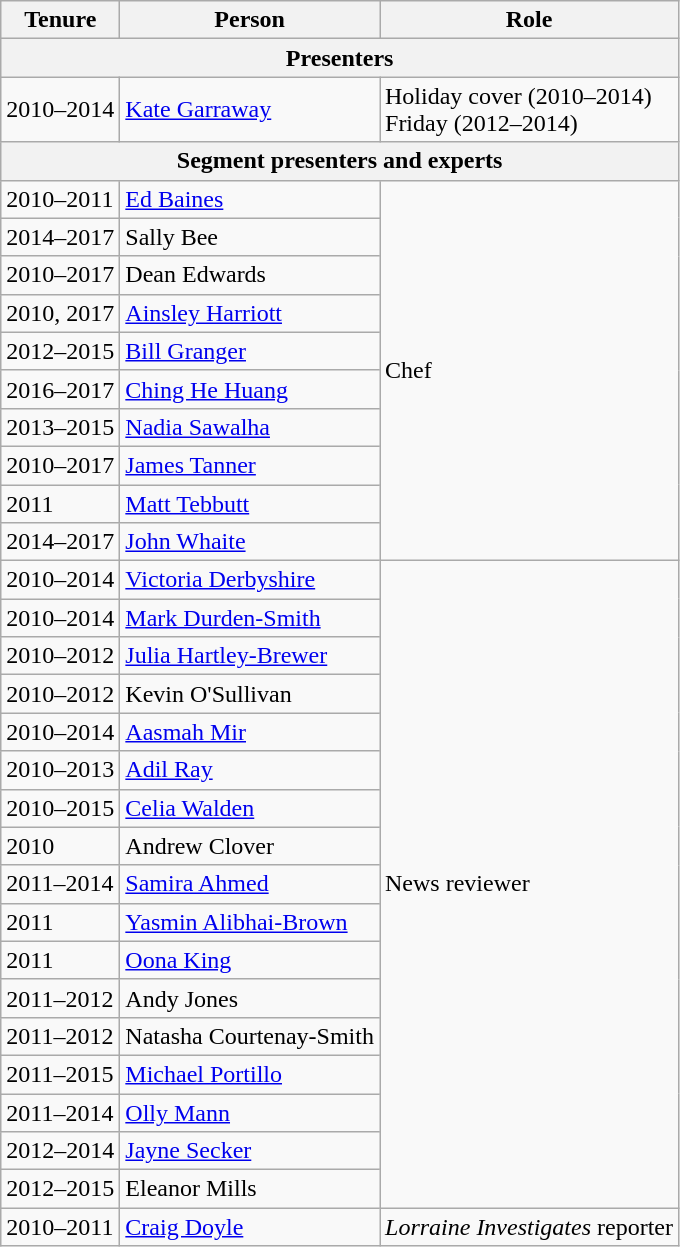<table class="wikitable">
<tr>
<th>Tenure</th>
<th>Person</th>
<th>Role</th>
</tr>
<tr>
<th colspan="3">Presenters</th>
</tr>
<tr>
<td>2010–2014</td>
<td><a href='#'>Kate Garraway</a></td>
<td>Holiday cover (2010–2014)<br>Friday (2012–2014)</td>
</tr>
<tr>
<th colspan="3">Segment presenters and experts</th>
</tr>
<tr>
<td>2010–2011</td>
<td><a href='#'>Ed Baines</a></td>
<td rowspan="10">Chef</td>
</tr>
<tr>
<td>2014–2017</td>
<td>Sally Bee</td>
</tr>
<tr>
<td>2010–2017</td>
<td>Dean Edwards</td>
</tr>
<tr>
<td>2010, 2017</td>
<td><a href='#'>Ainsley Harriott</a></td>
</tr>
<tr>
<td>2012–2015</td>
<td><a href='#'>Bill Granger</a></td>
</tr>
<tr>
<td>2016–2017</td>
<td><a href='#'>Ching He Huang</a></td>
</tr>
<tr>
<td>2013–2015</td>
<td><a href='#'>Nadia Sawalha</a></td>
</tr>
<tr>
<td>2010–2017</td>
<td><a href='#'>James Tanner</a></td>
</tr>
<tr>
<td>2011</td>
<td><a href='#'>Matt Tebbutt</a></td>
</tr>
<tr>
<td>2014–2017</td>
<td><a href='#'>John Whaite</a></td>
</tr>
<tr>
<td>2010–2014</td>
<td><a href='#'>Victoria Derbyshire</a></td>
<td rowspan="17">News reviewer</td>
</tr>
<tr>
<td>2010–2014</td>
<td><a href='#'>Mark Durden-Smith</a></td>
</tr>
<tr>
<td>2010–2012</td>
<td><a href='#'>Julia Hartley-Brewer</a></td>
</tr>
<tr>
<td>2010–2012</td>
<td>Kevin O'Sullivan</td>
</tr>
<tr>
<td>2010–2014</td>
<td><a href='#'>Aasmah Mir</a></td>
</tr>
<tr>
<td>2010–2013</td>
<td><a href='#'>Adil Ray</a></td>
</tr>
<tr>
<td>2010–2015</td>
<td><a href='#'>Celia Walden</a></td>
</tr>
<tr>
<td>2010</td>
<td>Andrew Clover</td>
</tr>
<tr>
<td>2011–2014</td>
<td><a href='#'>Samira Ahmed</a></td>
</tr>
<tr>
<td>2011</td>
<td><a href='#'>Yasmin Alibhai-Brown</a></td>
</tr>
<tr>
<td>2011</td>
<td><a href='#'>Oona King</a></td>
</tr>
<tr>
<td>2011–2012</td>
<td>Andy Jones</td>
</tr>
<tr>
<td>2011–2012</td>
<td>Natasha Courtenay-Smith</td>
</tr>
<tr>
<td>2011–2015</td>
<td><a href='#'>Michael Portillo</a></td>
</tr>
<tr>
<td>2011–2014</td>
<td><a href='#'>Olly Mann</a></td>
</tr>
<tr>
<td>2012–2014</td>
<td><a href='#'>Jayne Secker</a></td>
</tr>
<tr>
<td>2012–2015</td>
<td>Eleanor Mills</td>
</tr>
<tr>
<td>2010–2011</td>
<td><a href='#'>Craig Doyle</a></td>
<td><em>Lorraine Investigates</em> reporter</td>
</tr>
</table>
